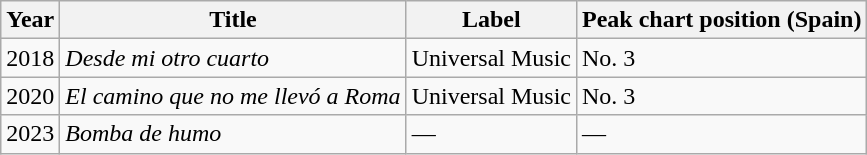<table class="wikitable">
<tr>
<th>Year</th>
<th>Title</th>
<th>Label</th>
<th>Peak chart position (Spain)</th>
</tr>
<tr>
<td>2018</td>
<td><em>Desde mi otro cuarto</em></td>
<td>Universal Music</td>
<td>No. 3</td>
</tr>
<tr>
<td>2020</td>
<td><em>El camino que no me llevó a Roma</em></td>
<td>Universal Music</td>
<td>No. 3</td>
</tr>
<tr>
<td>2023</td>
<td><em>Bomba de humo</em></td>
<td>—</td>
<td>—</td>
</tr>
</table>
